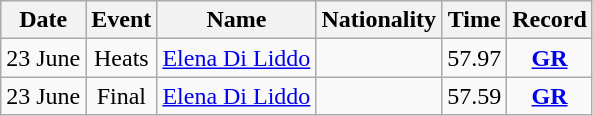<table class=wikitable style=text-align:center>
<tr>
<th>Date</th>
<th>Event</th>
<th>Name</th>
<th>Nationality</th>
<th>Time</th>
<th>Record</th>
</tr>
<tr>
<td>23 June</td>
<td>Heats</td>
<td align=left><a href='#'>Elena Di Liddo</a></td>
<td align=left></td>
<td>57.97</td>
<td><strong><a href='#'>GR</a></strong></td>
</tr>
<tr>
<td>23 June</td>
<td>Final</td>
<td align=left><a href='#'>Elena Di Liddo</a></td>
<td align=left></td>
<td>57.59</td>
<td><strong><a href='#'>GR</a></strong></td>
</tr>
</table>
